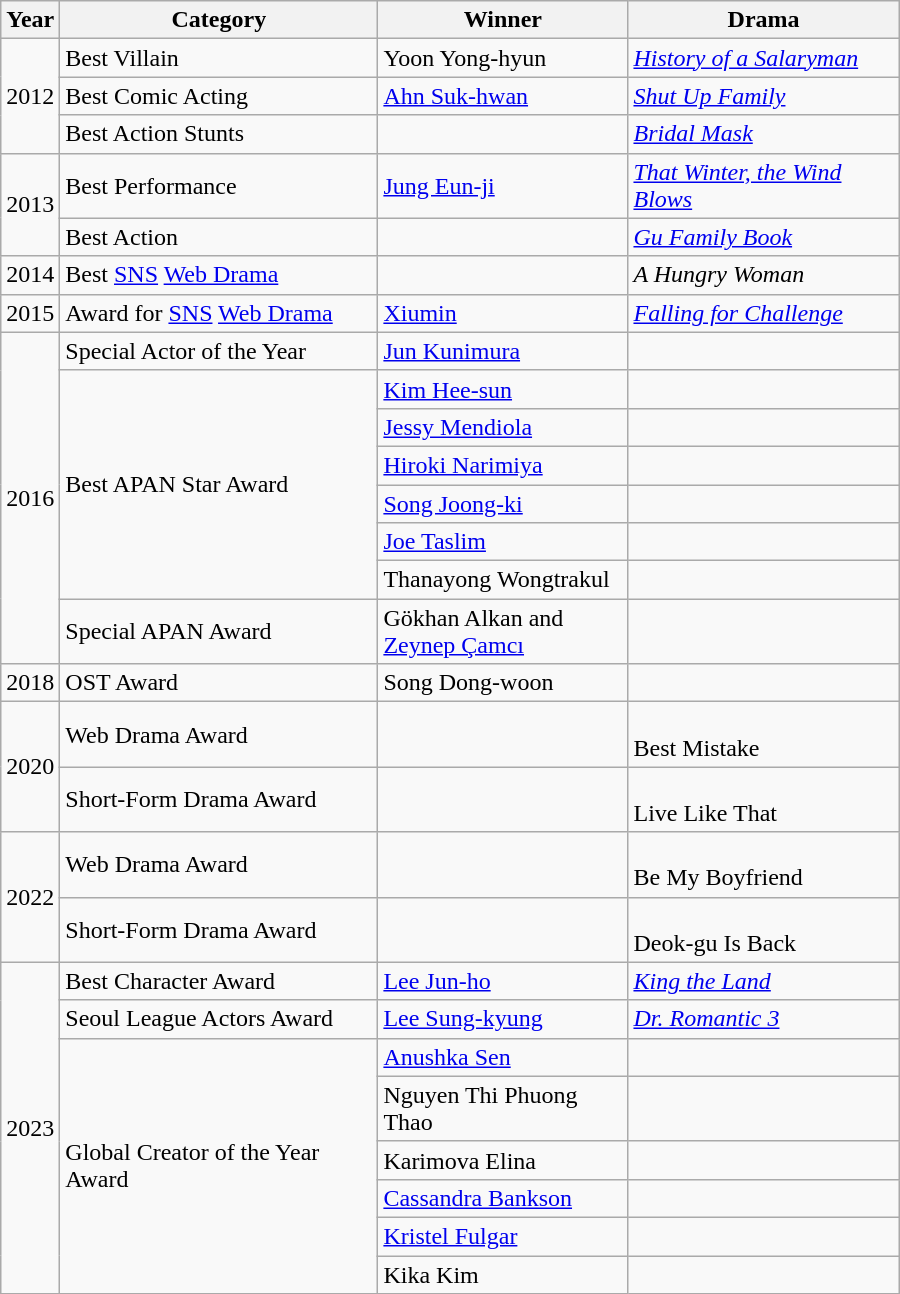<table class="wikitable" style="width:600px">
<tr>
<th width=10>Year</th>
<th>Category</th>
<th>Winner</th>
<th>Drama</th>
</tr>
<tr>
<td rowspan=3>2012</td>
<td>Best Villain</td>
<td>Yoon Yong-hyun</td>
<td><em><a href='#'>History of a Salaryman</a></em></td>
</tr>
<tr>
<td>Best Comic Acting</td>
<td><a href='#'>Ahn Suk-hwan</a></td>
<td><em><a href='#'>Shut Up Family</a></em></td>
</tr>
<tr>
<td>Best Action Stunts</td>
<td></td>
<td><em><a href='#'>Bridal Mask</a></em></td>
</tr>
<tr>
<td rowspan=2>2013</td>
<td>Best Performance</td>
<td><a href='#'>Jung Eun-ji</a></td>
<td><em><a href='#'>That Winter, the Wind Blows</a></em></td>
</tr>
<tr>
<td>Best Action</td>
<td></td>
<td><em><a href='#'>Gu Family Book</a></em></td>
</tr>
<tr>
<td>2014</td>
<td>Best <a href='#'>SNS</a> <a href='#'>Web Drama</a></td>
<td></td>
<td><em>A Hungry Woman</em></td>
</tr>
<tr>
<td>2015</td>
<td>Award for <a href='#'>SNS</a> <a href='#'>Web Drama</a></td>
<td><a href='#'>Xiumin</a></td>
<td><em><a href='#'>Falling for Challenge</a></em></td>
</tr>
<tr>
<td rowspan=8>2016</td>
<td>Special Actor of the Year</td>
<td><a href='#'>Jun Kunimura</a></td>
<td></td>
</tr>
<tr>
<td rowspan=6>Best APAN Star Award</td>
<td><a href='#'>Kim Hee-sun</a></td>
<td></td>
</tr>
<tr>
<td><a href='#'>Jessy Mendiola</a></td>
<td></td>
</tr>
<tr>
<td><a href='#'>Hiroki Narimiya</a></td>
<td></td>
</tr>
<tr>
<td><a href='#'>Song Joong-ki</a></td>
<td></td>
</tr>
<tr>
<td><a href='#'>Joe Taslim</a></td>
<td></td>
</tr>
<tr>
<td>Thanayong Wongtrakul</td>
<td></td>
</tr>
<tr>
<td>Special APAN Award</td>
<td>Gökhan Alkan and <br> <a href='#'>Zeynep Çamcı</a></td>
<td></td>
</tr>
<tr>
<td>2018</td>
<td>OST Award</td>
<td>Song Dong-woon</td>
<td></td>
</tr>
<tr>
<td rowspan=2>2020</td>
<td>Web Drama Award</td>
<td></td>
<td><br>Best Mistake</td>
</tr>
<tr>
<td>Short-Form Drama Award</td>
<td></td>
<td><br>Live Like That</td>
</tr>
<tr>
<td rowspan=2>2022</td>
<td>Web Drama Award</td>
<td></td>
<td><br>Be My Boyfriend</td>
</tr>
<tr>
<td>Short-Form Drama Award</td>
<td></td>
<td><br>Deok-gu Is Back</td>
</tr>
<tr>
<td rowspan="8">2023</td>
<td>Best Character Award</td>
<td><a href='#'>Lee Jun-ho</a></td>
<td><em><a href='#'>King the Land</a></em></td>
</tr>
<tr>
<td>Seoul League Actors Award</td>
<td><a href='#'>Lee Sung-kyung</a></td>
<td><em><a href='#'>Dr. Romantic 3</a></em></td>
</tr>
<tr>
<td rowspan="6">Global Creator of the Year Award</td>
<td><a href='#'>Anushka Sen</a></td>
<td></td>
</tr>
<tr>
<td>Nguyen Thi Phuong Thao</td>
<td></td>
</tr>
<tr>
<td>Karimova Elina</td>
<td></td>
</tr>
<tr>
<td><a href='#'>Cassandra Bankson</a></td>
<td></td>
</tr>
<tr>
<td><a href='#'>Kristel Fulgar</a></td>
<td></td>
</tr>
<tr>
<td>Kika Kim</td>
<td></td>
</tr>
</table>
